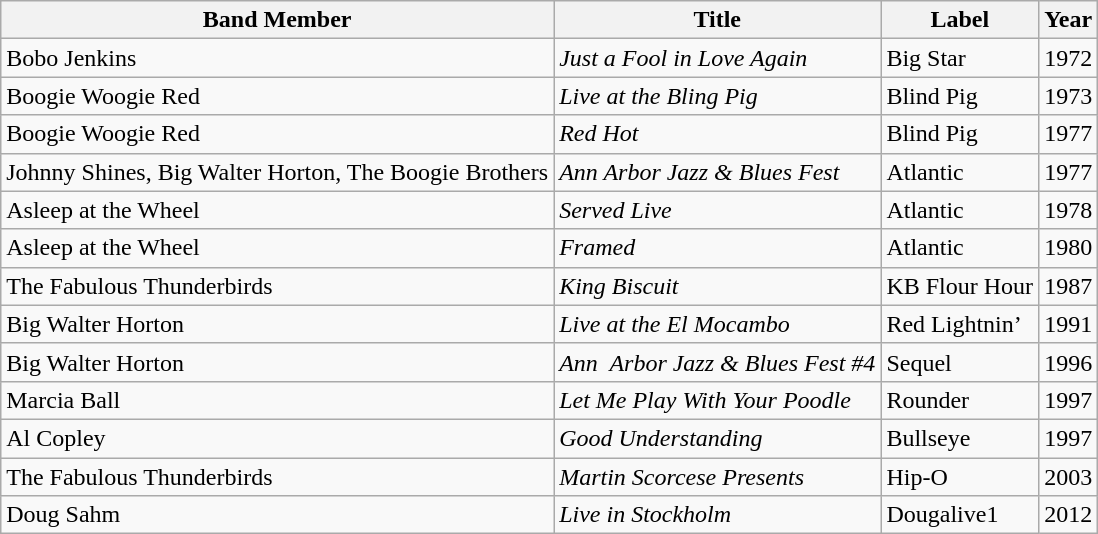<table class="wikitable">
<tr>
<th>Band Member</th>
<th>Title</th>
<th>Label</th>
<th>Year</th>
</tr>
<tr>
<td>Bobo Jenkins</td>
<td><em>Just a Fool in Love Again</em></td>
<td>Big Star</td>
<td>1972</td>
</tr>
<tr>
<td>Boogie Woogie Red</td>
<td><em>Live at the Bling Pig</em></td>
<td>Blind Pig</td>
<td>1973</td>
</tr>
<tr>
<td>Boogie Woogie Red</td>
<td><em>Red Hot</em></td>
<td>Blind Pig</td>
<td>1977</td>
</tr>
<tr>
<td>Johnny Shines, Big Walter Horton, The Boogie Brothers</td>
<td><em>Ann Arbor Jazz & Blues Fest</em></td>
<td>Atlantic</td>
<td>1977</td>
</tr>
<tr>
<td>Asleep at the Wheel</td>
<td><em>Served Live</em></td>
<td>Atlantic</td>
<td>1978</td>
</tr>
<tr>
<td>Asleep at the Wheel</td>
<td><em>Framed</em></td>
<td>Atlantic</td>
<td>1980</td>
</tr>
<tr>
<td>The Fabulous Thunderbirds</td>
<td><em>King Biscuit</em></td>
<td>KB Flour Hour</td>
<td>1987</td>
</tr>
<tr>
<td>Big Walter Horton</td>
<td><em>Live at the El Mocambo</em></td>
<td>Red Lightnin’</td>
<td>1991</td>
</tr>
<tr>
<td>Big Walter Horton</td>
<td><em>Ann  Arbor Jazz & Blues Fest #4</em></td>
<td>Sequel</td>
<td>1996</td>
</tr>
<tr>
<td>Marcia Ball</td>
<td><em>Let Me Play With Your Poodle</em></td>
<td>Rounder</td>
<td>1997</td>
</tr>
<tr>
<td>Al Copley</td>
<td><em>Good Understanding</em></td>
<td>Bullseye</td>
<td>1997</td>
</tr>
<tr>
<td>The Fabulous Thunderbirds</td>
<td><em>Martin Scorcese Presents</em></td>
<td>Hip-O</td>
<td>2003</td>
</tr>
<tr>
<td>Doug Sahm</td>
<td><em>Live in Stockholm</em></td>
<td>Dougalive1</td>
<td>2012</td>
</tr>
</table>
